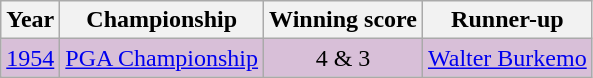<table class="wikitable">
<tr>
<th>Year</th>
<th>Championship</th>
<th>Winning score</th>
<th>Runner-up</th>
</tr>
<tr style="background:#D8BFD8;">
<td><a href='#'>1954</a></td>
<td><a href='#'>PGA Championship</a></td>
<td align=center>4 & 3</td>
<td> <a href='#'>Walter Burkemo</a></td>
</tr>
</table>
